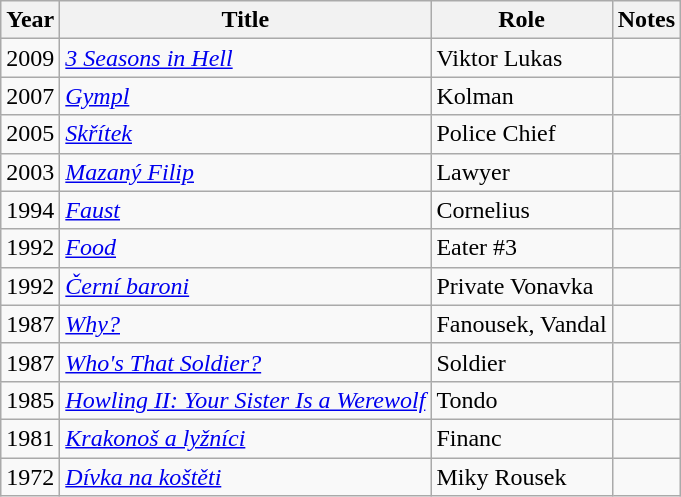<table class="wikitable sortable">
<tr>
<th>Year</th>
<th>Title</th>
<th>Role</th>
<th class="unsortable">Notes</th>
</tr>
<tr>
<td>2009</td>
<td><em><a href='#'>3 Seasons in Hell</a></em></td>
<td>Viktor Lukas</td>
<td></td>
</tr>
<tr>
<td>2007</td>
<td><em><a href='#'>Gympl</a></em></td>
<td>Kolman</td>
<td></td>
</tr>
<tr>
<td>2005</td>
<td><em><a href='#'>Skřítek</a></em></td>
<td>Police Chief</td>
<td></td>
</tr>
<tr>
<td>2003</td>
<td><em><a href='#'>Mazaný Filip</a></em></td>
<td>Lawyer</td>
<td></td>
</tr>
<tr>
<td>1994</td>
<td><em><a href='#'>Faust</a></em></td>
<td>Cornelius</td>
<td></td>
</tr>
<tr>
<td>1992</td>
<td><em><a href='#'>Food</a></em></td>
<td>Eater #3</td>
<td></td>
</tr>
<tr>
<td>1992</td>
<td><em><a href='#'>Černí baroni</a></em></td>
<td>Private Vonavka</td>
<td></td>
</tr>
<tr>
<td>1987</td>
<td><em><a href='#'>Why?</a></em></td>
<td>Fanousek, Vandal</td>
<td></td>
</tr>
<tr>
<td>1987</td>
<td><em><a href='#'>Who's That Soldier?</a></em></td>
<td>Soldier</td>
<td></td>
</tr>
<tr>
<td>1985</td>
<td><em><a href='#'>Howling II: Your Sister Is a Werewolf</a></em></td>
<td>Tondo</td>
<td></td>
</tr>
<tr>
<td>1981</td>
<td><em><a href='#'>Krakonoš a lyžníci</a></em></td>
<td>Financ</td>
<td></td>
</tr>
<tr>
<td>1972</td>
<td><em><a href='#'>Dívka na koštěti</a></em></td>
<td>Miky Rousek</td>
<td></td>
</tr>
</table>
